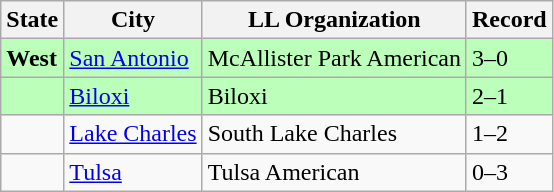<table class="wikitable">
<tr>
<th>State</th>
<th>City</th>
<th>LL Organization</th>
<th>Record</th>
</tr>
<tr style="background:#bfb;">
<td><strong> West</strong></td>
<td><a href='#'>San Antonio</a></td>
<td>McAllister Park American</td>
<td>3–0</td>
</tr>
<tr style="background:#bfb;">
<td><strong></strong></td>
<td><a href='#'>Biloxi</a></td>
<td>Biloxi</td>
<td>2–1</td>
</tr>
<tr>
<td><strong></strong></td>
<td><a href='#'>Lake Charles</a></td>
<td>South Lake Charles</td>
<td>1–2</td>
</tr>
<tr>
<td><strong></strong></td>
<td><a href='#'>Tulsa</a></td>
<td>Tulsa American</td>
<td>0–3</td>
</tr>
</table>
